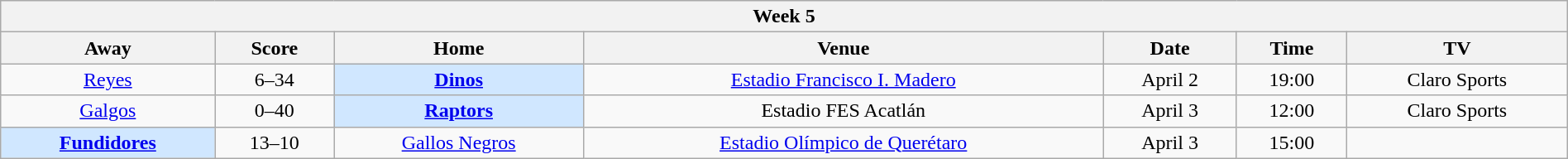<table class="wikitable mw-collapsible mw-collapsed" style="width:100%;">
<tr>
<th colspan="8">Week 5</th>
</tr>
<tr>
<th>Away</th>
<th>Score</th>
<th>Home</th>
<th>Venue</th>
<th>Date</th>
<th>Time</th>
<th>TV</th>
</tr>
<tr align="center">
<td><a href='#'>Reyes</a></td>
<td>6–34</td>
<td bgcolor="#D0E7FF"><strong><a href='#'>Dinos</a></strong></td>
<td><a href='#'>Estadio Francisco I. Madero</a></td>
<td>April 2</td>
<td>19:00</td>
<td>Claro Sports</td>
</tr>
<tr align="center">
<td><a href='#'>Galgos</a></td>
<td>0–40</td>
<td bgcolor="#D0E7FF"><strong><a href='#'>Raptors</a></strong></td>
<td>Estadio FES Acatlán</td>
<td>April 3</td>
<td>12:00</td>
<td>Claro Sports</td>
</tr>
<tr align="center">
<td bgcolor="#D0E7FF"><strong><a href='#'>Fundidores</a></strong></td>
<td>13–10</td>
<td><a href='#'>Gallos Negros</a></td>
<td><a href='#'>Estadio Olímpico de Querétaro</a></td>
<td>April 3</td>
<td>15:00</td>
<td></td>
</tr>
</table>
